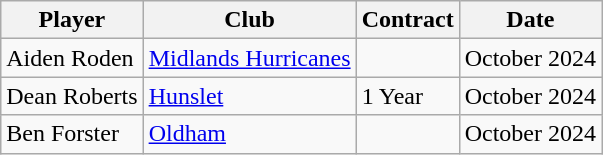<table class="wikitable">
<tr>
<th>Player</th>
<th>Club</th>
<th>Contract</th>
<th>Date</th>
</tr>
<tr>
<td>Aiden Roden</td>
<td><a href='#'>Midlands Hurricanes</a></td>
<td></td>
<td>October 2024</td>
</tr>
<tr>
<td>Dean Roberts</td>
<td><a href='#'>Hunslet</a></td>
<td>1 Year</td>
<td>October 2024</td>
</tr>
<tr>
<td>Ben Forster</td>
<td><a href='#'>Oldham</a></td>
<td></td>
<td>October 2024</td>
</tr>
</table>
